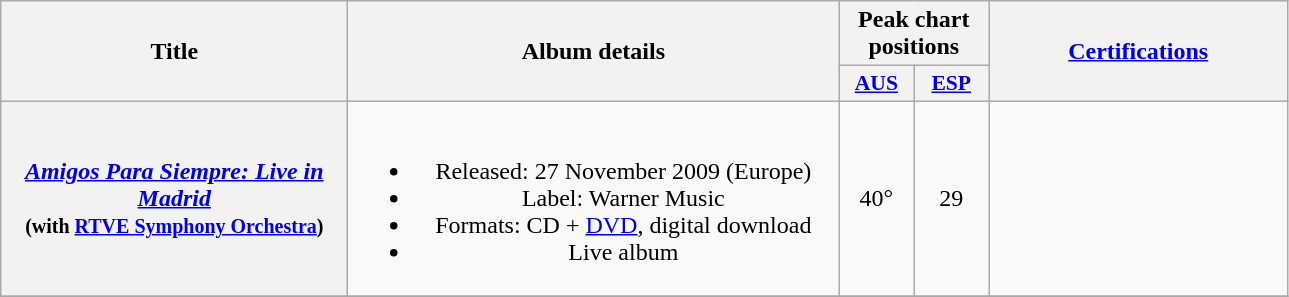<table class="wikitable plainrowheaders" style="text-align:center;">
<tr>
<th scope="col" rowspan="2" style="width:14em;">Title</th>
<th scope="col" rowspan="2" style="width:20em;">Album details</th>
<th scope="col" colspan="2">Peak chart positions</th>
<th scope="col" rowspan="2" style="width:12em;"><a href='#'>Certifications</a></th>
</tr>
<tr>
<th scope="col" style="width:3em;font-size:90%;"><a href='#'>AUS</a><br></th>
<th scope="col" style="width:3em;font-size:90%;"><a href='#'>ESP</a><br></th>
</tr>
<tr>
<th scope="row"><em><a href='#'>Amigos Para Siempre: Live in Madrid</a></em> <br> <small> (with <a href='#'>RTVE Symphony Orchestra</a>) </small></th>
<td><br><ul><li>Released: 27 November 2009<span> (Europe)</span></li><li>Label: Warner Music</li><li>Formats: CD + <a href='#'>DVD</a>, digital download</li><li>Live album</li></ul></td>
<td>40°</td>
<td>29</td>
<td></td>
</tr>
<tr>
</tr>
</table>
